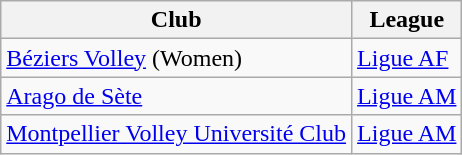<table class="wikitable">
<tr>
<th>Club</th>
<th>League</th>
</tr>
<tr>
<td><a href='#'>Béziers Volley</a> (Women)</td>
<td><a href='#'>Ligue AF</a></td>
</tr>
<tr>
<td><a href='#'>Arago de Sète</a></td>
<td><a href='#'>Ligue AM</a></td>
</tr>
<tr>
<td><a href='#'>Montpellier Volley Université Club</a></td>
<td><a href='#'>Ligue AM</a></td>
</tr>
</table>
